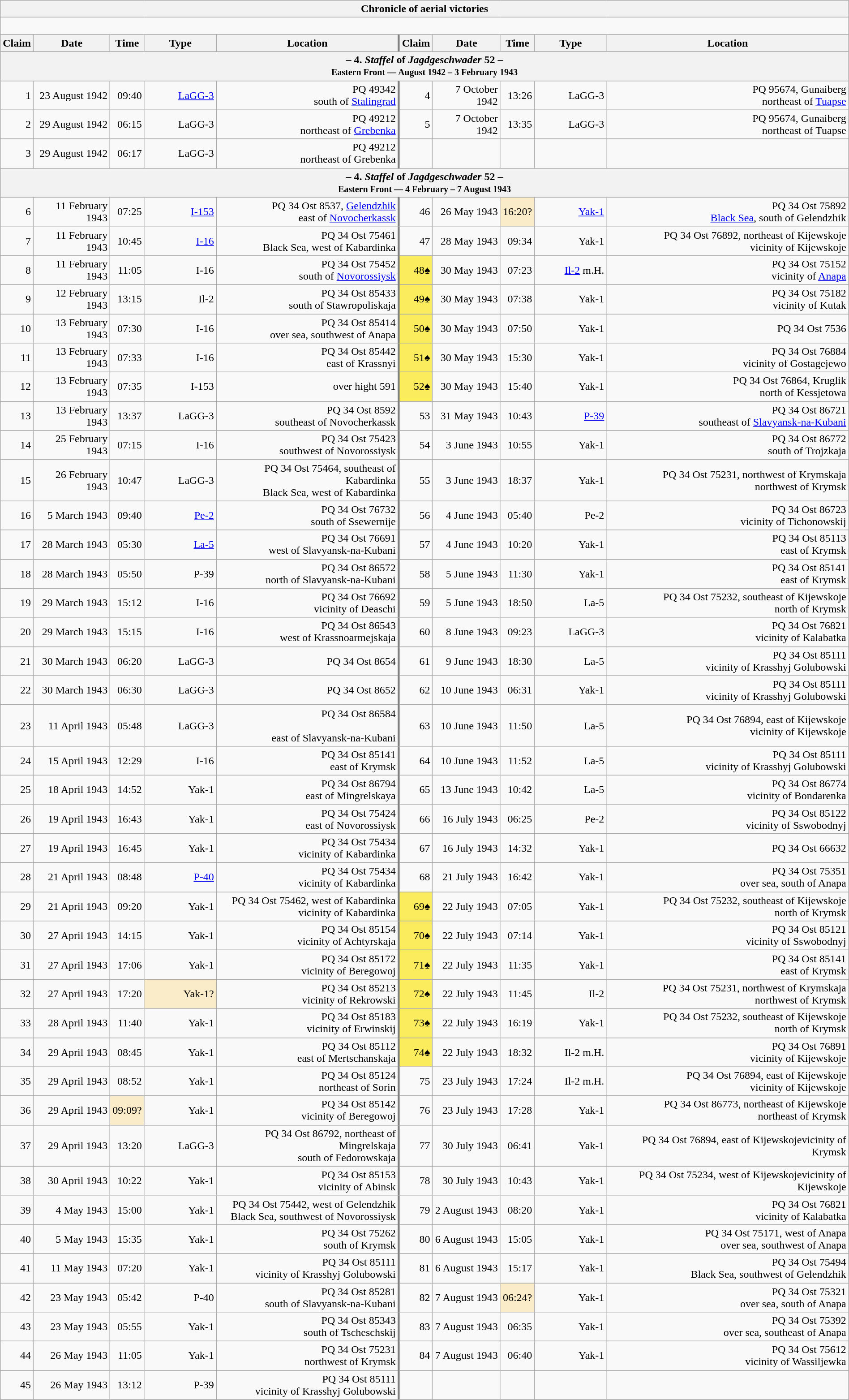<table class="wikitable plainrowheaders collapsible" style="margin-left: auto; margin-right: auto; border: none; text-align:right; width: 100%;">
<tr>
<th colspan="10">Chronicle of aerial victories</th>
</tr>
<tr>
<td colspan="10" style="text-align: left;"><br>
</td>
</tr>
<tr>
<th scope="col">Claim</th>
<th scope="col">Date</th>
<th scope="col">Time</th>
<th scope="col" width="100px">Type</th>
<th scope="col">Location</th>
<th scope="col" style="border-left: 3px solid grey;">Claim</th>
<th scope="col">Date</th>
<th scope="col">Time</th>
<th scope="col" width="100px">Type</th>
<th scope="col">Location</th>
</tr>
<tr>
<th colspan="10">– 4. <em>Staffel</em> of <em>Jagdgeschwader</em> 52 –<br><small>Eastern Front — August 1942 – 3 February 1943</small></th>
</tr>
<tr>
<td>1</td>
<td>23 August 1942</td>
<td>09:40</td>
<td><a href='#'>LaGG-3</a></td>
<td>PQ 49342<br>south of <a href='#'>Stalingrad</a></td>
<td style="border-left: 3px solid grey;">4</td>
<td>7 October 1942</td>
<td>13:26</td>
<td>LaGG-3</td>
<td>PQ 95674, Gunaiberg<br> northeast of <a href='#'>Tuapse</a></td>
</tr>
<tr>
<td>2</td>
<td>29 August 1942</td>
<td>06:15</td>
<td>LaGG-3</td>
<td>PQ 49212<br>northeast of <a href='#'>Grebenka</a></td>
<td style="border-left: 3px solid grey;">5</td>
<td>7 October 1942</td>
<td>13:35</td>
<td>LaGG-3</td>
<td>PQ 95674, Gunaiberg<br> northeast of Tuapse</td>
</tr>
<tr>
<td>3</td>
<td>29 August 1942</td>
<td>06:17</td>
<td>LaGG-3</td>
<td>PQ 49212<br>northeast of Grebenka</td>
<td style="border-left: 3px solid grey;"></td>
<td></td>
<td></td>
<td></td>
<td></td>
</tr>
<tr>
<th colspan="10">– 4. <em>Staffel</em> of <em>Jagdgeschwader</em> 52 –<br><small>Eastern Front — 4 February – 7 August 1943</small></th>
</tr>
<tr>
<td>6</td>
<td>11 February 1943</td>
<td>07:25</td>
<td><a href='#'>I-153</a></td>
<td>PQ 34 Ost 8537, <a href='#'>Gelendzhik</a><br> east of <a href='#'>Novocherkassk</a></td>
<td style="border-left: 3px solid grey;">46</td>
<td>26 May 1943</td>
<td style="background:#faecc8">16:20?</td>
<td><a href='#'>Yak-1</a></td>
<td>PQ 34 Ost 75892<br><a href='#'>Black Sea</a>,  south of Gelendzhik</td>
</tr>
<tr>
<td>7</td>
<td>11 February 1943</td>
<td>10:45</td>
<td><a href='#'>I-16</a></td>
<td>PQ 34 Ost 75461<br>Black Sea,  west of Kabardinka</td>
<td style="border-left: 3px solid grey;">47</td>
<td>28 May 1943</td>
<td>09:34</td>
<td>Yak-1</td>
<td>PQ 34 Ost 76892, northeast of Kijewskoje<br>vicinity of Kijewskoje</td>
</tr>
<tr>
<td>8</td>
<td>11 February 1943</td>
<td>11:05</td>
<td>I-16</td>
<td>PQ 34 Ost 75452<br> south of <a href='#'>Novorossiysk</a></td>
<td style="border-left: 3px solid grey; background:#fbec5d;">48♠</td>
<td>30 May 1943</td>
<td>07:23</td>
<td><a href='#'>Il-2</a> m.H.</td>
<td>PQ 34 Ost 75152<br>vicinity of <a href='#'>Anapa</a></td>
</tr>
<tr>
<td>9</td>
<td>12 February 1943</td>
<td>13:15</td>
<td>Il-2</td>
<td>PQ 34 Ost 85433<br>south of Stawropoliskaja</td>
<td style="border-left: 3px solid grey; background:#fbec5d;">49♠</td>
<td>30 May 1943</td>
<td>07:38</td>
<td>Yak-1</td>
<td>PQ 34 Ost 75182<br>vicinity of Kutak</td>
</tr>
<tr>
<td>10</td>
<td>13 February 1943</td>
<td>07:30</td>
<td>I-16</td>
<td>PQ 34 Ost 85414<br>over sea, southwest of Anapa</td>
<td style="border-left: 3px solid grey; background:#fbec5d;">50♠</td>
<td>30 May 1943</td>
<td>07:50</td>
<td>Yak-1</td>
<td>PQ 34 Ost 7536</td>
</tr>
<tr>
<td>11</td>
<td>13 February 1943</td>
<td>07:33</td>
<td>I-16</td>
<td>PQ 34 Ost 85442<br>east of Krassnyi</td>
<td style="border-left: 3px solid grey; background:#fbec5d;">51♠</td>
<td>30 May 1943</td>
<td>15:30</td>
<td>Yak-1</td>
<td>PQ 34 Ost 76884<br>vicinity of Gostagejewo</td>
</tr>
<tr>
<td>12</td>
<td>13 February 1943</td>
<td>07:35</td>
<td>I-153</td>
<td>over hight 591</td>
<td style="border-left: 3px solid grey; background:#fbec5d;">52♠</td>
<td>30 May 1943</td>
<td>15:40</td>
<td>Yak-1</td>
<td>PQ 34 Ost 76864, Kruglik<br>north of Kessjetowa</td>
</tr>
<tr>
<td>13</td>
<td>13 February 1943</td>
<td>13:37</td>
<td>LaGG-3</td>
<td>PQ 34 Ost 8592<br> southeast of Novocherkassk</td>
<td style="border-left: 3px solid grey;">53</td>
<td>31 May 1943</td>
<td>10:43</td>
<td><a href='#'>P-39</a></td>
<td>PQ 34 Ost 86721<br>southeast of <a href='#'>Slavyansk-na-Kubani</a></td>
</tr>
<tr>
<td>14</td>
<td>25 February 1943</td>
<td>07:15</td>
<td>I-16</td>
<td>PQ 34 Ost 75423<br>southwest of Novorossiysk</td>
<td style="border-left: 3px solid grey;">54</td>
<td>3 June 1943</td>
<td>10:55</td>
<td>Yak-1</td>
<td>PQ 34 Ost 86772<br>south of Trojzkaja</td>
</tr>
<tr>
<td>15</td>
<td>26 February 1943</td>
<td>10:47</td>
<td>LaGG-3</td>
<td>PQ 34 Ost 75464, southeast of Kabardinka<br>Black Sea,  west of Kabardinka</td>
<td style="border-left: 3px solid grey;">55</td>
<td>3 June 1943</td>
<td>18:37</td>
<td>Yak-1</td>
<td>PQ 34 Ost 75231, northwest of Krymskaja<br>northwest of Krymsk</td>
</tr>
<tr>
<td>16</td>
<td>5 March 1943</td>
<td>09:40</td>
<td><a href='#'>Pe-2</a></td>
<td>PQ 34 Ost 76732<br>south of Ssewernije</td>
<td style="border-left: 3px solid grey;">56</td>
<td>4 June 1943</td>
<td>05:40</td>
<td>Pe-2</td>
<td>PQ 34 Ost 86723<br>vicinity of Tichonowskij</td>
</tr>
<tr>
<td>17</td>
<td>28 March 1943</td>
<td>05:30</td>
<td><a href='#'>La-5</a></td>
<td>PQ 34 Ost 76691<br>west of Slavyansk-na-Kubani</td>
<td style="border-left: 3px solid grey;">57</td>
<td>4 June 1943</td>
<td>10:20</td>
<td>Yak-1</td>
<td>PQ 34 Ost 85113<br>east of Krymsk</td>
</tr>
<tr>
<td>18</td>
<td>28 March 1943</td>
<td>05:50</td>
<td>P-39</td>
<td>PQ 34 Ost 86572<br>north of Slavyansk-na-Kubani</td>
<td style="border-left: 3px solid grey;">58</td>
<td>5 June 1943</td>
<td>11:30</td>
<td>Yak-1</td>
<td>PQ 34 Ost 85141<br>east of Krymsk</td>
</tr>
<tr>
<td>19</td>
<td>29 March 1943</td>
<td>15:12</td>
<td>I-16</td>
<td>PQ 34 Ost 76692<br>vicinity of Deaschi</td>
<td style="border-left: 3px solid grey;">59</td>
<td>5 June 1943</td>
<td>18:50</td>
<td>La-5</td>
<td>PQ 34 Ost 75232, southeast of Kijewskoje<br>north of Krymsk</td>
</tr>
<tr>
<td>20</td>
<td>29 March 1943</td>
<td>15:15</td>
<td>I-16</td>
<td>PQ 34 Ost 86543<br>west of Krassnoarmejskaja</td>
<td style="border-left: 3px solid grey;">60</td>
<td>8 June 1943</td>
<td>09:23</td>
<td>LaGG-3</td>
<td>PQ 34 Ost 76821<br>vicinity of Kalabatka</td>
</tr>
<tr>
<td>21</td>
<td>30 March 1943</td>
<td>06:20</td>
<td>LaGG-3</td>
<td>PQ 34 Ost 8654</td>
<td style="border-left: 3px solid grey;">61</td>
<td>9 June 1943</td>
<td>18:30</td>
<td>La-5</td>
<td>PQ 34 Ost 85111<br>vicinity of Krasshyj Golubowski</td>
</tr>
<tr>
<td>22</td>
<td>30 March 1943</td>
<td>06:30</td>
<td>LaGG-3</td>
<td>PQ 34 Ost 8652</td>
<td style="border-left: 3px solid grey;">62</td>
<td>10 June 1943</td>
<td>06:31</td>
<td>Yak-1</td>
<td>PQ 34 Ost 85111<br>vicinity of Krasshyj Golubowski</td>
</tr>
<tr>
<td>23</td>
<td>11 April 1943</td>
<td>05:48</td>
<td>LaGG-3</td>
<td>PQ 34 Ost 86584<br><br>east of Slavyansk-na-Kubani</td>
<td style="border-left: 3px solid grey;">63</td>
<td>10 June 1943</td>
<td>11:50</td>
<td>La-5</td>
<td>PQ 34 Ost 76894, east of Kijewskoje<br>vicinity of Kijewskoje</td>
</tr>
<tr>
<td>24</td>
<td>15 April 1943</td>
<td>12:29</td>
<td>I-16</td>
<td>PQ 34 Ost 85141<br>east of Krymsk</td>
<td style="border-left: 3px solid grey;">64</td>
<td>10 June 1943</td>
<td>11:52</td>
<td>La-5</td>
<td>PQ 34 Ost 85111<br>vicinity of Krasshyj Golubowski</td>
</tr>
<tr>
<td>25</td>
<td>18 April 1943</td>
<td>14:52</td>
<td>Yak-1</td>
<td>PQ 34 Ost 86794<br>east of Mingrelskaya</td>
<td style="border-left: 3px solid grey;">65</td>
<td>13 June 1943</td>
<td>10:42</td>
<td>La-5</td>
<td>PQ 34 Ost 86774<br>vicinity of Bondarenka</td>
</tr>
<tr>
<td>26</td>
<td>19 April 1943</td>
<td>16:43</td>
<td>Yak-1</td>
<td>PQ 34 Ost 75424<br> east of Novorossiysk</td>
<td style="border-left: 3px solid grey;">66</td>
<td>16 July 1943</td>
<td>06:25</td>
<td>Pe-2</td>
<td>PQ 34 Ost 85122<br>vicinity of Sswobodnyj</td>
</tr>
<tr>
<td>27</td>
<td>19 April 1943</td>
<td>16:45</td>
<td>Yak-1</td>
<td>PQ 34 Ost 75434<br>vicinity of Kabardinka</td>
<td style="border-left: 3px solid grey;">67</td>
<td>16 July 1943</td>
<td>14:32</td>
<td>Yak-1</td>
<td>PQ 34 Ost 66632</td>
</tr>
<tr>
<td>28</td>
<td>21 April 1943</td>
<td>08:48</td>
<td><a href='#'>P-40</a></td>
<td>PQ 34 Ost 75434<br>vicinity of Kabardinka</td>
<td style="border-left: 3px solid grey;">68</td>
<td>21 July 1943</td>
<td>16:42</td>
<td>Yak-1</td>
<td>PQ 34 Ost 75351<br>over sea, south of Anapa</td>
</tr>
<tr>
<td>29</td>
<td>21 April 1943</td>
<td>09:20</td>
<td>Yak-1</td>
<td>PQ 34 Ost 75462, west of Kabardinka<br>vicinity of Kabardinka</td>
<td style="border-left: 3px solid grey; background:#fbec5d;">69♠</td>
<td>22 July 1943</td>
<td>07:05</td>
<td>Yak-1</td>
<td>PQ 34 Ost 75232, southeast of Kijewskoje<br>north of Krymsk</td>
</tr>
<tr>
<td>30</td>
<td>27 April 1943</td>
<td>14:15</td>
<td>Yak-1</td>
<td>PQ 34 Ost 85154<br>vicinity of Achtyrskaja</td>
<td style="border-left: 3px solid grey; background:#fbec5d;">70♠</td>
<td>22 July 1943</td>
<td>07:14</td>
<td>Yak-1</td>
<td>PQ 34 Ost 85121<br>vicinity of Sswobodnyj</td>
</tr>
<tr>
<td>31</td>
<td>27 April 1943</td>
<td>17:06</td>
<td>Yak-1</td>
<td>PQ 34 Ost 85172<br>vicinity of Beregowoj</td>
<td style="border-left: 3px solid grey; background:#fbec5d;">71♠</td>
<td>22 July 1943</td>
<td>11:35</td>
<td>Yak-1</td>
<td>PQ 34 Ost 85141<br>east of Krymsk</td>
</tr>
<tr>
<td>32</td>
<td>27 April 1943</td>
<td>17:20</td>
<td style="background:#faecc8">Yak-1?</td>
<td>PQ 34 Ost 85213<br>vicinity of Rekrowski</td>
<td style="border-left: 3px solid grey; background:#fbec5d;">72♠</td>
<td>22 July 1943</td>
<td>11:45</td>
<td>Il-2</td>
<td>PQ 34 Ost 75231, northwest of Krymskaja<br>northwest of Krymsk</td>
</tr>
<tr>
<td>33</td>
<td>28 April 1943</td>
<td>11:40</td>
<td>Yak-1</td>
<td>PQ 34 Ost 85183<br>vicinity of Erwinskij</td>
<td style="border-left: 3px solid grey; background:#fbec5d;">73♠</td>
<td>22 July 1943</td>
<td>16:19</td>
<td>Yak-1</td>
<td>PQ 34 Ost 75232, southeast of Kijewskoje<br>north of Krymsk</td>
</tr>
<tr>
<td>34</td>
<td>29 April 1943</td>
<td>08:45</td>
<td>Yak-1</td>
<td>PQ 34 Ost 85112<br>east of Mertschanskaja</td>
<td style="border-left: 3px solid grey; background:#fbec5d;">74♠</td>
<td>22 July 1943</td>
<td>18:32</td>
<td>Il-2 m.H.</td>
<td>PQ 34 Ost 76891<br>vicinity of Kijewskoje</td>
</tr>
<tr>
<td>35</td>
<td>29 April 1943</td>
<td>08:52</td>
<td>Yak-1</td>
<td>PQ 34 Ost 85124<br>northeast of Sorin</td>
<td style="border-left: 3px solid grey;">75</td>
<td>23 July 1943</td>
<td>17:24</td>
<td>Il-2 m.H.</td>
<td>PQ 34 Ost 76894, east of Kijewskoje<br>vicinity of Kijewskoje</td>
</tr>
<tr>
<td>36</td>
<td>29 April 1943</td>
<td style="background:#faecc8">09:09?</td>
<td>Yak-1</td>
<td>PQ 34 Ost 85142<br>vicinity of Beregowoj</td>
<td style="border-left: 3px solid grey;">76</td>
<td>23 July 1943</td>
<td>17:28</td>
<td>Yak-1</td>
<td>PQ 34 Ost 86773, northeast of Kijewskoje<br>northeast of Krymsk</td>
</tr>
<tr>
<td>37</td>
<td>29 April 1943</td>
<td>13:20</td>
<td>LaGG-3</td>
<td>PQ 34 Ost 86792, northeast of Mingrelskaja<br>south of Fedorowskaja</td>
<td style="border-left: 3px solid grey;">77</td>
<td>30 July 1943</td>
<td>06:41</td>
<td>Yak-1</td>
<td>PQ 34 Ost 76894, east of Kijewskojevicinity of Krymsk</td>
</tr>
<tr>
<td>38</td>
<td>30 April 1943</td>
<td>10:22</td>
<td>Yak-1</td>
<td>PQ 34 Ost 85153<br>vicinity of Abinsk</td>
<td style="border-left: 3px solid grey;">78</td>
<td>30 July 1943</td>
<td>10:43</td>
<td>Yak-1</td>
<td>PQ 34 Ost 75234, west of Kijewskojevicinity of Kijewskoje</td>
</tr>
<tr>
<td>39</td>
<td>4 May 1943</td>
<td>15:00</td>
<td>Yak-1</td>
<td>PQ 34 Ost 75442, west of Gelendzhik<br>Black Sea,  southwest of Novorossiysk</td>
<td style="border-left: 3px solid grey;">79</td>
<td>2 August 1943</td>
<td>08:20</td>
<td>Yak-1</td>
<td>PQ 34 Ost 76821<br>vicinity of Kalabatka</td>
</tr>
<tr>
<td>40</td>
<td>5 May 1943</td>
<td>15:35</td>
<td>Yak-1</td>
<td>PQ 34 Ost 75262<br>south of Krymsk</td>
<td style="border-left: 3px solid grey;">80</td>
<td>6 August 1943</td>
<td>15:05</td>
<td>Yak-1</td>
<td>PQ 34 Ost 75171, west of Anapa<br>over sea, southwest of Anapa</td>
</tr>
<tr>
<td>41</td>
<td>11 May 1943</td>
<td>07:20</td>
<td>Yak-1</td>
<td>PQ 34 Ost 85111<br>vicinity of Krasshyj Golubowski</td>
<td style="border-left: 3px solid grey;">81</td>
<td>6 August 1943</td>
<td>15:17</td>
<td>Yak-1</td>
<td>PQ 34 Ost 75494<br>Black Sea,  southwest of Gelendzhik</td>
</tr>
<tr>
<td>42</td>
<td>23 May 1943</td>
<td>05:42</td>
<td>P-40</td>
<td>PQ 34 Ost 85281<br>south of Slavyansk-na-Kubani</td>
<td style="border-left: 3px solid grey;">82</td>
<td>7 August 1943</td>
<td style="background:#faecc8">06:24?</td>
<td>Yak-1</td>
<td>PQ 34 Ost 75321<br>over sea, south of Anapa</td>
</tr>
<tr>
<td>43</td>
<td>23 May 1943</td>
<td>05:55</td>
<td>Yak-1</td>
<td>PQ 34 Ost 85343<br>south of Tscheschskij</td>
<td style="border-left: 3px solid grey;">83</td>
<td>7 August 1943</td>
<td>06:35</td>
<td>Yak-1</td>
<td>PQ 34 Ost 75392<br>over sea, southeast of Anapa</td>
</tr>
<tr>
<td>44</td>
<td>26 May 1943</td>
<td>11:05</td>
<td>Yak-1</td>
<td>PQ 34 Ost 75231<br>northwest of Krymsk</td>
<td style="border-left: 3px solid grey;">84</td>
<td>7 August 1943</td>
<td>06:40</td>
<td>Yak-1</td>
<td>PQ 34 Ost 75612<br>vicinity of Wassiljewka</td>
</tr>
<tr>
<td>45</td>
<td>26 May 1943</td>
<td>13:12</td>
<td>P-39</td>
<td>PQ 34 Ost 85111<br>vicinity of Krasshyj Golubowski</td>
<td style="border-left: 3px solid grey;"></td>
<td></td>
<td></td>
<td></td>
<td></td>
</tr>
</table>
